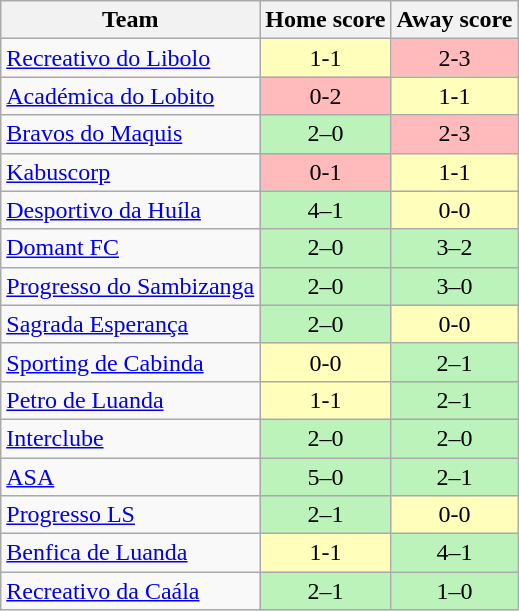<table class="wikitable" style="text-align: center;">
<tr>
<th>Team</th>
<th>Home score</th>
<th>Away score</th>
</tr>
<tr>
<td align="left"><a href='#'>Recreativo do Libolo</a></td>
<td bgcolor=#ffffbb>1-1</td>
<td bgcolor=#ffbbbb>2-3</td>
</tr>
<tr>
<td align="left"><a href='#'>Académica do Lobito</a></td>
<td bgcolor=#ffbbbb>0-2</td>
<td bgcolor=#ffffbb>1-1</td>
</tr>
<tr>
<td align="left"><a href='#'>Bravos do Maquis</a></td>
<td bgcolor=#bbf3bb>2–0</td>
<td bgcolor=#ffbbbb>2-3</td>
</tr>
<tr>
<td align="left"><a href='#'>Kabuscorp</a></td>
<td bgcolor=#ffbbbb>0-1</td>
<td bgcolor=#ffffbb>1-1</td>
</tr>
<tr>
<td align="left"><a href='#'>Desportivo da Huíla</a></td>
<td bgcolor=#bbf3bb>4–1</td>
<td bgcolor=#ffffbb>0-0</td>
</tr>
<tr>
<td align="left"><a href='#'>Domant FC</a></td>
<td bgcolor=#bbf3bb>2–0</td>
<td bgcolor=#bbf3bb>3–2</td>
</tr>
<tr>
<td align="left"><a href='#'>Progresso do Sambizanga</a></td>
<td bgcolor=#bbf3bb>2–0</td>
<td bgcolor=#bbf3bb>3–0</td>
</tr>
<tr>
<td align="left"><a href='#'>Sagrada Esperança</a></td>
<td bgcolor=#bbf3bb>2–0</td>
<td bgcolor=#ffffbb>0-0</td>
</tr>
<tr>
<td align="left"><a href='#'>Sporting de Cabinda</a></td>
<td bgcolor=#ffffbb>0-0</td>
<td bgcolor=#bbf3bb>2–1</td>
</tr>
<tr>
<td align="left"><a href='#'>Petro de Luanda</a></td>
<td bgcolor=#ffffbb>1-1</td>
<td bgcolor=#bbf3bb>2–1</td>
</tr>
<tr>
<td align="left"><a href='#'>Interclube</a></td>
<td bgcolor=#bbf3bb>2–0</td>
<td bgcolor=#bbf3bb>2–0</td>
</tr>
<tr>
<td align="left"><a href='#'>ASA</a></td>
<td bgcolor=#bbf3bb>5–0</td>
<td bgcolor=#bbf3bb>2–1</td>
</tr>
<tr>
<td align="left"><a href='#'>Progresso LS</a></td>
<td bgcolor=#bbf3bb>2–1</td>
<td bgcolor=#ffffbb>0-0</td>
</tr>
<tr>
<td align="left"><a href='#'>Benfica de Luanda</a></td>
<td bgcolor=#ffffbb>1-1</td>
<td bgcolor=#bbf3bb>4–1</td>
</tr>
<tr>
<td align="left"><a href='#'>Recreativo da Caála</a></td>
<td bgcolor=#bbf3bb>2–1</td>
<td bgcolor=#bbf3bb>1–0</td>
</tr>
</table>
